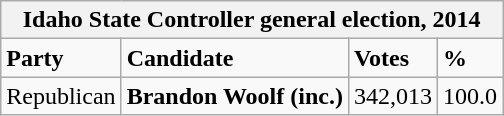<table class="wikitable">
<tr>
<th colspan="4">Idaho State Controller general election, 2014</th>
</tr>
<tr>
<td><strong>Party</strong></td>
<td><strong>Candidate</strong></td>
<td><strong>Votes</strong></td>
<td><strong>%</strong></td>
</tr>
<tr>
<td>Republican</td>
<td><strong>Brandon Woolf (inc.)</strong></td>
<td>342,013</td>
<td>100.0</td>
</tr>
</table>
